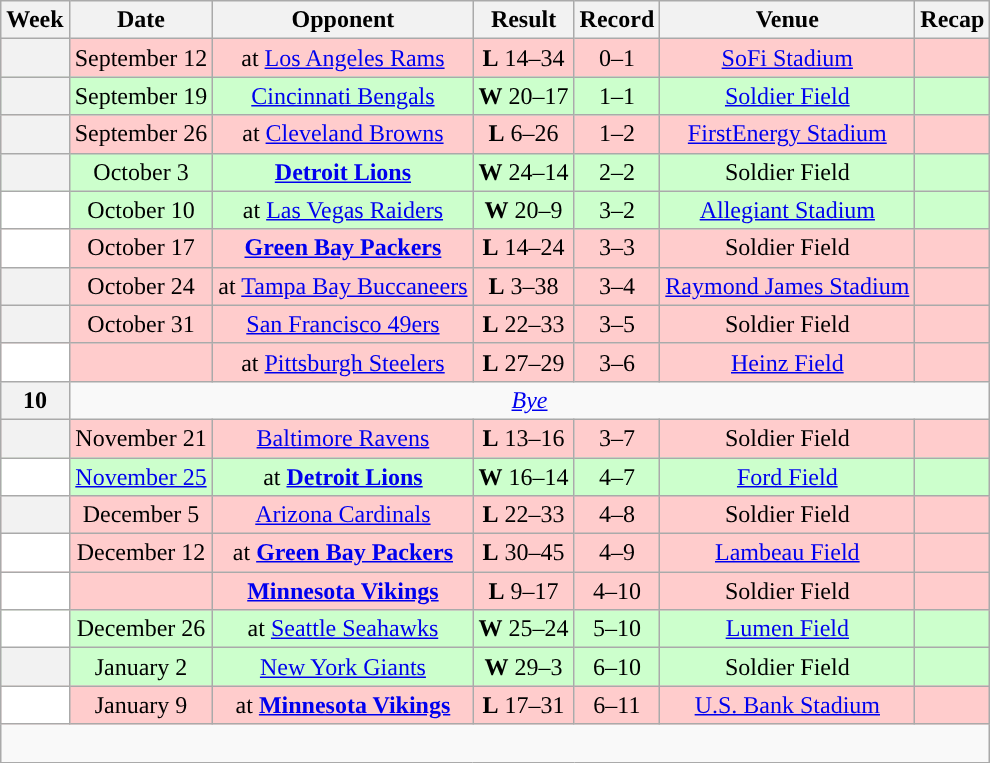<table class="wikitable" style="text-align:center">
<tr>
<th>Week</th>
<th>Date</th>
<th>Opponent</th>
<th>Result</th>
<th>Record</th>
<th>Venue</th>
<th>Recap</th>
</tr>
<tr style="background:#fcc">
<th><a href='#'></a></th>
<td>September 12</td>
<td>at <a href='#'>Los Angeles Rams</a></td>
<td><strong>L</strong> 14–34</td>
<td>0–1</td>
<td><a href='#'>SoFi Stadium</a></td>
<td></td>
</tr>
<tr style="background:#cfc">
<th><a href='#'></a></th>
<td>September 19</td>
<td><a href='#'>Cincinnati Bengals</a></td>
<td><strong>W</strong> 20–17</td>
<td>1–1</td>
<td><a href='#'>Soldier Field</a></td>
<td></td>
</tr>
<tr style="background:#fcc">
<th><a href='#'></a></th>
<td>September 26</td>
<td>at <a href='#'>Cleveland Browns</a></td>
<td><strong>L</strong> 6–26</td>
<td>1–2</td>
<td><a href='#'>FirstEnergy Stadium</a></td>
<td></td>
</tr>
<tr style="background:#cfc">
<th><a href='#'></a></th>
<td>October 3</td>
<td><strong><a href='#'>Detroit Lions</a></strong></td>
<td><strong>W</strong> 24–14</td>
<td>2–2</td>
<td>Soldier Field</td>
<td></td>
</tr>
<tr style="background:#cfc">
<th style="background:white;color:#03202F"><a href='#'></a></th>
<td>October 10</td>
<td>at <a href='#'>Las Vegas Raiders</a></td>
<td><strong>W</strong> 20–9</td>
<td>3–2</td>
<td><a href='#'>Allegiant Stadium</a></td>
<td></td>
</tr>
<tr style="background:#fcc">
<th style="background:white;color:#df6108"><a href='#'></a></th>
<td>October 17</td>
<td><strong><a href='#'>Green Bay Packers</a></strong></td>
<td><strong>L</strong> 14–24</td>
<td>3–3</td>
<td>Soldier Field</td>
<td></td>
</tr>
<tr style="background:#fcc">
<th><a href='#'></a></th>
<td>October 24</td>
<td>at <a href='#'>Tampa Bay Buccaneers</a></td>
<td><strong>L</strong> 3–38</td>
<td>3–4</td>
<td><a href='#'>Raymond James Stadium</a></td>
<td></td>
</tr>
<tr style="background:#fcc">
<th><a href='#'></a></th>
<td>October 31</td>
<td><a href='#'>San Francisco 49ers</a></td>
<td><strong>L</strong> 22–33</td>
<td>3–5</td>
<td>Soldier Field</td>
<td></td>
</tr>
<tr style="background:#fcc">
<th style="background:white;color:#03202F"><a href='#'></a></th>
<td></td>
<td>at <a href='#'>Pittsburgh Steelers</a></td>
<td><strong>L</strong> 27–29</td>
<td>3–6</td>
<td><a href='#'>Heinz Field</a></td>
<td></td>
</tr>
<tr>
<th>10</th>
<td colspan="6"><em><a href='#'>Bye</a></em></td>
</tr>
<tr style="background:#fcc">
<th><a href='#'></a></th>
<td>November 21</td>
<td><a href='#'>Baltimore Ravens</a></td>
<td><strong>L</strong> 13–16</td>
<td>3–7</td>
<td>Soldier Field</td>
<td></td>
</tr>
<tr style="background:#cfc">
<th style="background:white;color:#03202F"><a href='#'></a></th>
<td><a href='#'>November 25</a></td>
<td>at <strong><a href='#'>Detroit Lions</a></strong></td>
<td><strong>W</strong> 16–14</td>
<td>4–7</td>
<td><a href='#'>Ford Field</a></td>
<td></td>
</tr>
<tr style="background:#fcc">
<th><a href='#'></a></th>
<td>December 5</td>
<td><a href='#'>Arizona Cardinals</a></td>
<td><strong>L</strong> 22–33</td>
<td>4–8</td>
<td>Soldier Field</td>
<td></td>
</tr>
<tr style="background:#fcc">
<th style="background:white;color:#03202F"><a href='#'></a></th>
<td>December 12</td>
<td>at <strong><a href='#'>Green Bay Packers</a></strong></td>
<td><strong>L</strong> 30–45</td>
<td>4–9</td>
<td><a href='#'>Lambeau Field</a></td>
<td></td>
</tr>
<tr style="background:#fcc">
<th style="background:white;color:#df6108"><a href='#'></a></th>
<td></td>
<td><a href='#'><strong>Minnesota Vikings</strong></a></td>
<td><strong>L</strong> 9–17</td>
<td>4–10</td>
<td>Soldier Field</td>
<td></td>
</tr>
<tr style="background:#cfc">
<th style="background:white;color:#03202F"><a href='#'></a></th>
<td>December 26</td>
<td>at <a href='#'>Seattle Seahawks</a></td>
<td><strong>W</strong> 25–24</td>
<td>5–10</td>
<td><a href='#'>Lumen Field</a></td>
<td></td>
</tr>
<tr style="background:#cfc">
<th><a href='#'></a></th>
<td>January 2</td>
<td><a href='#'>New York Giants</a></td>
<td><strong>W</strong> 29–3</td>
<td>6–10</td>
<td>Soldier Field</td>
<td></td>
</tr>
<tr style="background:#fcc">
<th style="background:white;color:#03202F"><a href='#'></a></th>
<td>January 9</td>
<td>at <strong><a href='#'>Minnesota Vikings</a></strong></td>
<td><strong>L</strong> 17–31</td>
<td>6–11</td>
<td><a href='#'>U.S. Bank Stadium</a></td>
<td></td>
</tr>
<tr>
<td colspan="7"><br></td>
</tr>
</table>
